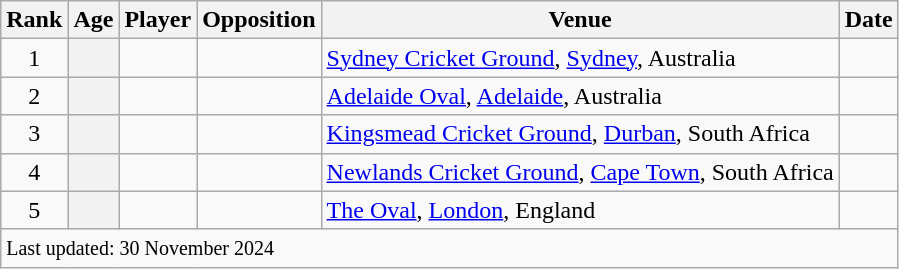<table class="wikitable plainrowheaders sortable">
<tr>
<th scope=col>Rank</th>
<th scope=col>Age</th>
<th scope=col>Player</th>
<th scope=col>Opposition</th>
<th scope=col>Venue</th>
<th scope=col>Date</th>
</tr>
<tr>
<td align=center>1</td>
<th scope=row style=text-align:center;></th>
<td></td>
<td></td>
<td><a href='#'>Sydney Cricket Ground</a>, <a href='#'>Sydney</a>, Australia</td>
<td><a href='#'></a></td>
</tr>
<tr>
<td align=center>2</td>
<th scope=row style=text-align:center;></th>
<td></td>
<td></td>
<td><a href='#'>Adelaide Oval</a>, <a href='#'>Adelaide</a>, Australia</td>
<td><a href='#'></a></td>
</tr>
<tr>
<td align=center>3</td>
<th scope=row style=text-align:center;></th>
<td></td>
<td></td>
<td><a href='#'>Kingsmead Cricket Ground</a>, <a href='#'>Durban</a>, South Africa</td>
<td><a href='#'></a></td>
</tr>
<tr>
<td align=center>4</td>
<th scope=row style=text-align:center;></th>
<td></td>
<td></td>
<td><a href='#'>Newlands Cricket Ground</a>, <a href='#'>Cape Town</a>, South Africa</td>
<td><a href='#'></a></td>
</tr>
<tr>
<td align=center>5</td>
<th scope=row style=text-align:center;></th>
<td></td>
<td></td>
<td><a href='#'>The Oval</a>, <a href='#'>London</a>, England</td>
<td><a href='#'></a></td>
</tr>
<tr class=sortbottom>
<td colspan=7><small>Last updated: 30 November 2024</small></td>
</tr>
</table>
